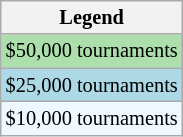<table class="wikitable" style="font-size:85%;">
<tr>
<th>Legend</th>
</tr>
<tr style="background:#addfad;">
<td>$50,000 tournaments</td>
</tr>
<tr style="background:lightblue;">
<td>$25,000 tournaments</td>
</tr>
<tr style="background:#f0f8ff;">
<td>$10,000 tournaments</td>
</tr>
</table>
